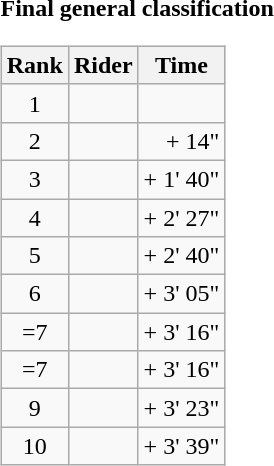<table>
<tr>
<td><strong>Final general classification</strong><br><table class="wikitable">
<tr>
<th scope="col">Rank</th>
<th scope="col">Rider</th>
<th scope="col">Time</th>
</tr>
<tr>
<td style="text-align:center;">1</td>
<td></td>
<td style="text-align:right;"></td>
</tr>
<tr>
<td style="text-align:center;">2</td>
<td></td>
<td style="text-align:right;">+ 14"</td>
</tr>
<tr>
<td style="text-align:center;">3</td>
<td></td>
<td style="text-align:right;">+ 1' 40"</td>
</tr>
<tr>
<td style="text-align:center;">4</td>
<td></td>
<td style="text-align:right;">+ 2' 27"</td>
</tr>
<tr>
<td style="text-align:center;">5</td>
<td></td>
<td style="text-align:right;">+ 2' 40"</td>
</tr>
<tr>
<td style="text-align:center;">6</td>
<td></td>
<td style="text-align:right;">+ 3' 05"</td>
</tr>
<tr>
<td style="text-align:center;">=7</td>
<td></td>
<td style="text-align:right;">+ 3' 16"</td>
</tr>
<tr>
<td style="text-align:center;">=7</td>
<td></td>
<td style="text-align:right;">+ 3' 16"</td>
</tr>
<tr>
<td style="text-align:center;">9</td>
<td></td>
<td style="text-align:right;">+ 3' 23"</td>
</tr>
<tr>
<td style="text-align:center;">10</td>
<td></td>
<td style="text-align:right;">+ 3' 39"</td>
</tr>
</table>
</td>
</tr>
</table>
